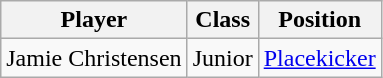<table class="wikitable">
<tr>
<th>Player</th>
<th>Class</th>
<th>Position</th>
</tr>
<tr>
<td>Jamie Christensen</td>
<td>Junior</td>
<td><a href='#'>Placekicker</a></td>
</tr>
</table>
